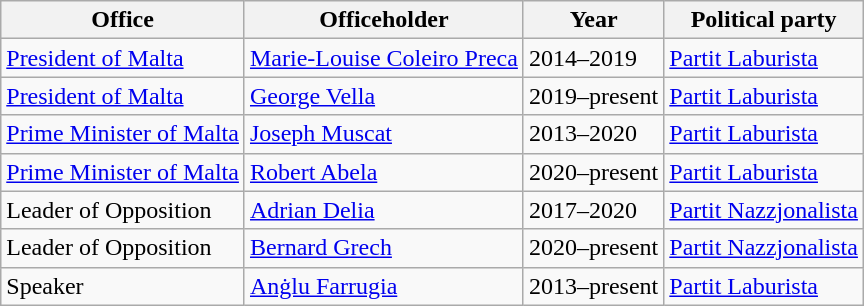<table class="wikitable">
<tr>
<th>Office</th>
<th>Officeholder</th>
<th>Year</th>
<th>Political party</th>
</tr>
<tr>
<td><a href='#'>President of Malta</a></td>
<td><a href='#'>Marie-Louise Coleiro Preca</a></td>
<td>2014–2019</td>
<td><a href='#'>Partit Laburista</a></td>
</tr>
<tr>
<td><a href='#'>President of Malta</a></td>
<td><a href='#'>George Vella</a></td>
<td>2019–present</td>
<td><a href='#'>Partit Laburista</a></td>
</tr>
<tr>
<td><a href='#'>Prime Minister of Malta</a></td>
<td><a href='#'>Joseph Muscat</a></td>
<td>2013–2020</td>
<td><a href='#'>Partit Laburista</a></td>
</tr>
<tr>
<td><a href='#'>Prime Minister of Malta</a></td>
<td><a href='#'>Robert Abela</a></td>
<td>2020–present</td>
<td><a href='#'>Partit Laburista</a></td>
</tr>
<tr>
<td>Leader of Opposition</td>
<td><a href='#'>Adrian Delia</a></td>
<td>2017–2020</td>
<td><a href='#'>Partit Nazzjonalista</a></td>
</tr>
<tr>
<td>Leader of Opposition</td>
<td><a href='#'>Bernard Grech</a></td>
<td>2020–present</td>
<td><a href='#'>Partit Nazzjonalista</a></td>
</tr>
<tr>
<td>Speaker</td>
<td><a href='#'>Anġlu Farrugia</a></td>
<td>2013–present</td>
<td><a href='#'>Partit Laburista</a></td>
</tr>
</table>
